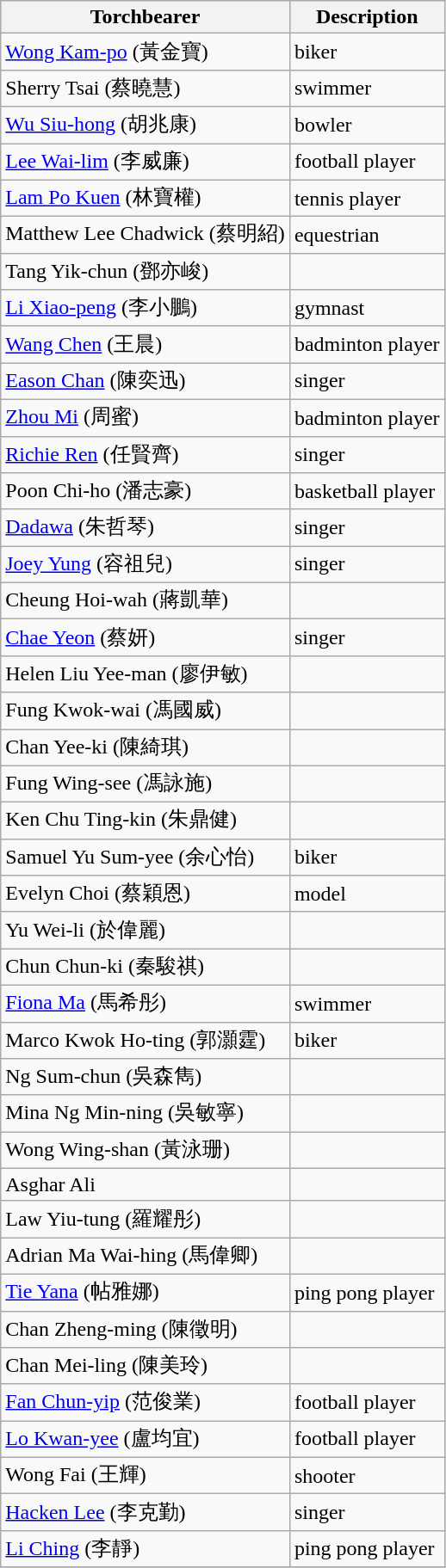<table class="wikitable sortable">
<tr>
<th>Torchbearer</th>
<th>Description</th>
</tr>
<tr>
<td><a href='#'>Wong Kam-po</a> (黃金寶)</td>
<td>biker</td>
</tr>
<tr>
<td>Sherry Tsai (蔡曉慧)</td>
<td>swimmer</td>
</tr>
<tr>
<td><a href='#'>Wu Siu-hong</a> (胡兆康)</td>
<td>bowler</td>
</tr>
<tr>
<td><a href='#'>Lee Wai-lim</a> (李威廉)</td>
<td>football player</td>
</tr>
<tr>
<td><a href='#'>Lam Po Kuen</a> (林寶權)</td>
<td>tennis player</td>
</tr>
<tr>
<td>Matthew Lee Chadwick (蔡明紹)</td>
<td>equestrian</td>
</tr>
<tr>
<td>Tang Yik-chun (鄧亦峻)</td>
<td></td>
</tr>
<tr>
<td><a href='#'>Li Xiao-peng</a> (李小鵬)</td>
<td>gymnast</td>
</tr>
<tr>
<td><a href='#'>Wang Chen</a> (王晨)</td>
<td>badminton player</td>
</tr>
<tr>
<td><a href='#'>Eason Chan</a> (陳奕迅)</td>
<td>singer</td>
</tr>
<tr>
<td><a href='#'>Zhou Mi</a> (周蜜)</td>
<td>badminton player</td>
</tr>
<tr>
<td><a href='#'>Richie Ren</a> (任賢齊)</td>
<td>singer</td>
</tr>
<tr>
<td>Poon Chi-ho (潘志豪)</td>
<td>basketball player</td>
</tr>
<tr>
<td><a href='#'>Dadawa</a> (朱哲琴)</td>
<td>singer</td>
</tr>
<tr>
<td><a href='#'>Joey Yung</a> (容祖兒)</td>
<td>singer</td>
</tr>
<tr>
<td>Cheung Hoi-wah (蔣凱華)</td>
<td></td>
</tr>
<tr>
<td><a href='#'>Chae Yeon</a> (蔡妍)</td>
<td>singer</td>
</tr>
<tr>
<td>Helen Liu Yee-man (廖伊敏)</td>
<td></td>
</tr>
<tr>
<td>Fung Kwok-wai (馮國威)</td>
<td></td>
</tr>
<tr>
<td>Chan Yee-ki (陳綺琪)</td>
<td></td>
</tr>
<tr>
<td>Fung Wing-see (馮詠施)</td>
<td></td>
</tr>
<tr>
<td>Ken Chu Ting-kin (朱鼎健)</td>
<td></td>
</tr>
<tr>
<td>Samuel Yu Sum-yee (余心怡)</td>
<td>biker</td>
</tr>
<tr>
<td>Evelyn Choi (蔡穎恩)</td>
<td>model</td>
</tr>
<tr>
<td>Yu Wei-li (於偉麗)</td>
<td></td>
</tr>
<tr>
<td>Chun Chun-ki (秦駿祺)</td>
<td></td>
</tr>
<tr>
<td><a href='#'>Fiona Ma</a> (馬希彤)</td>
<td>swimmer</td>
</tr>
<tr>
<td>Marco Kwok Ho-ting (郭灝霆)</td>
<td>biker</td>
</tr>
<tr>
<td>Ng Sum-chun (吳森雋)</td>
<td></td>
</tr>
<tr>
<td>Mina Ng Min-ning (吳敏寧)</td>
<td></td>
</tr>
<tr>
<td>Wong Wing-shan (黃泳珊)</td>
<td></td>
</tr>
<tr>
<td>Asghar Ali</td>
<td></td>
</tr>
<tr>
<td>Law Yiu-tung (羅耀彤)</td>
<td></td>
</tr>
<tr>
<td>Adrian Ma Wai-hing (馬偉卿)</td>
<td></td>
</tr>
<tr>
<td><a href='#'>Tie Yana</a> (帖雅娜)</td>
<td>ping pong player</td>
</tr>
<tr>
<td>Chan Zheng-ming (陳徵明)</td>
<td></td>
</tr>
<tr>
<td>Chan Mei-ling (陳美玲)</td>
<td></td>
</tr>
<tr>
<td><a href='#'>Fan Chun-yip</a> (范俊業)</td>
<td>football player</td>
</tr>
<tr>
<td><a href='#'>Lo Kwan-yee</a> (盧均宜)</td>
<td>football player</td>
</tr>
<tr>
<td>Wong Fai (王輝)</td>
<td>shooter</td>
</tr>
<tr>
<td><a href='#'>Hacken Lee</a> (李克勤)</td>
<td>singer</td>
</tr>
<tr>
<td><a href='#'>Li Ching</a> (李靜)</td>
<td>ping pong player</td>
</tr>
<tr>
</tr>
</table>
